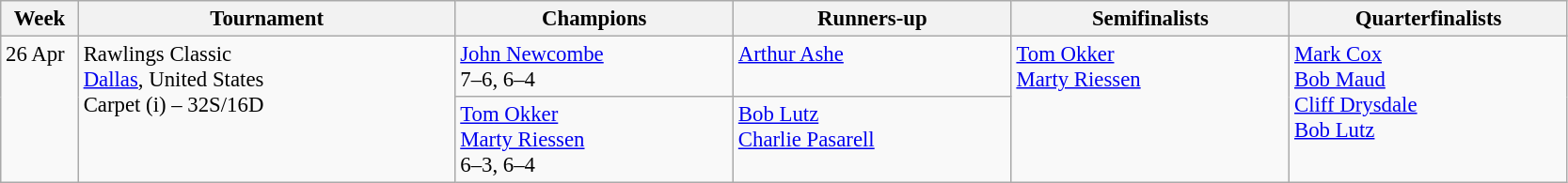<table class=wikitable style=font-size:95%>
<tr>
<th style="width:48px;">Week</th>
<th style="width:260px;">Tournament</th>
<th style="width:190px;">Champions</th>
<th style="width:190px;">Runners-up</th>
<th style="width:190px;">Semifinalists</th>
<th style="width:190px;">Quarterfinalists</th>
</tr>
<tr valign=top>
<td rowspan=2>26 Apr</td>
<td rowspan=2>Rawlings Classic<br> <a href='#'>Dallas</a>, United States<br>Carpet (i) – 32S/16D</td>
<td> <a href='#'>John Newcombe</a><br>7–6, 6–4</td>
<td> <a href='#'>Arthur Ashe</a></td>
<td rowspan=2> <a href='#'>Tom Okker</a><br> <a href='#'>Marty Riessen</a></td>
<td rowspan=2> <a href='#'>Mark Cox</a><br> <a href='#'>Bob Maud</a><br> <a href='#'>Cliff Drysdale</a><br>  <a href='#'>Bob Lutz</a></td>
</tr>
<tr valign=top>
<td> <a href='#'>Tom Okker</a><br> <a href='#'>Marty Riessen</a><br>6–3, 6–4</td>
<td> <a href='#'>Bob Lutz</a><br> <a href='#'>Charlie Pasarell</a></td>
</tr>
</table>
